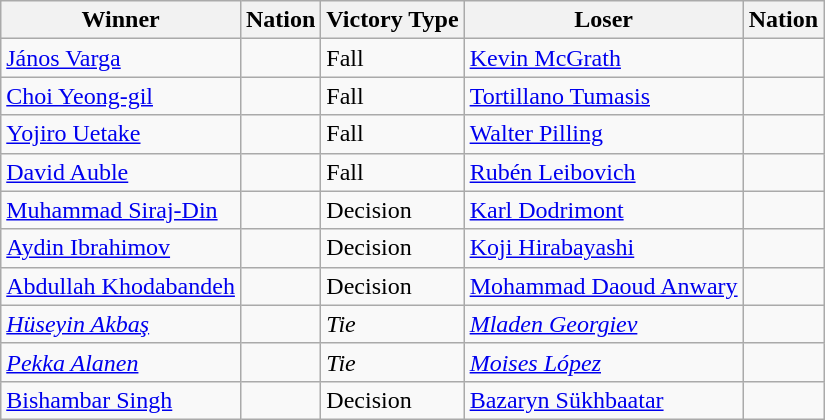<table class="wikitable sortable" style="text-align:left;">
<tr>
<th>Winner</th>
<th>Nation</th>
<th>Victory Type</th>
<th>Loser</th>
<th>Nation</th>
</tr>
<tr>
<td><a href='#'>János Varga</a></td>
<td></td>
<td>Fall</td>
<td><a href='#'>Kevin McGrath</a></td>
<td></td>
</tr>
<tr>
<td><a href='#'>Choi Yeong-gil</a></td>
<td></td>
<td>Fall</td>
<td><a href='#'>Tortillano Tumasis</a></td>
<td></td>
</tr>
<tr>
<td><a href='#'>Yojiro Uetake</a></td>
<td></td>
<td>Fall</td>
<td><a href='#'>Walter Pilling</a></td>
<td></td>
</tr>
<tr>
<td><a href='#'>David Auble</a></td>
<td></td>
<td>Fall</td>
<td><a href='#'>Rubén Leibovich</a></td>
<td></td>
</tr>
<tr>
<td><a href='#'>Muhammad Siraj-Din</a></td>
<td></td>
<td>Decision</td>
<td><a href='#'>Karl Dodrimont</a></td>
<td></td>
</tr>
<tr>
<td><a href='#'>Aydin Ibrahimov</a></td>
<td></td>
<td>Decision</td>
<td><a href='#'>Koji Hirabayashi</a></td>
<td></td>
</tr>
<tr>
<td><a href='#'>Abdullah Khodabandeh</a></td>
<td></td>
<td>Decision</td>
<td><a href='#'>Mohammad Daoud Anwary</a></td>
<td></td>
</tr>
<tr style="font-style: italic">
<td><a href='#'>Hüseyin Akbaş</a></td>
<td></td>
<td>Tie</td>
<td><a href='#'>Mladen Georgiev</a></td>
<td></td>
</tr>
<tr style="font-style: italic">
<td><a href='#'>Pekka Alanen</a></td>
<td></td>
<td>Tie</td>
<td><a href='#'>Moises López</a></td>
<td></td>
</tr>
<tr>
<td><a href='#'>Bishambar Singh</a></td>
<td></td>
<td>Decision</td>
<td><a href='#'>Bazaryn Sükhbaatar</a></td>
<td></td>
</tr>
</table>
